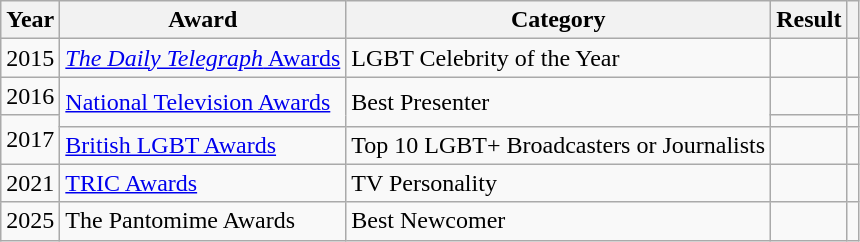<table class="wikitable">
<tr>
<th>Year</th>
<th>Award</th>
<th>Category</th>
<th>Result</th>
<th></th>
</tr>
<tr>
<td>2015</td>
<td><a href='#'><em>The Daily Telegraph</em> Awards</a></td>
<td>LGBT Celebrity of the Year</td>
<td></td>
<td align="center"></td>
</tr>
<tr>
<td>2016</td>
<td rowspan=2><a href='#'>National Television Awards</a></td>
<td rowspan=2>Best Presenter</td>
<td></td>
<td align="center"></td>
</tr>
<tr>
<td rowspan=2>2017</td>
<td></td>
<td align="center"></td>
</tr>
<tr>
<td><a href='#'>British LGBT Awards</a></td>
<td>Top 10 LGBT+ Broadcasters or Journalists</td>
<td></td>
<td align="center"></td>
</tr>
<tr>
<td>2021</td>
<td><a href='#'>TRIC Awards</a></td>
<td>TV Personality</td>
<td></td>
<td align="center"></td>
</tr>
<tr>
<td>2025</td>
<td>The Pantomime Awards</td>
<td>Best Newcomer</td>
<td></td>
<td></td>
</tr>
</table>
